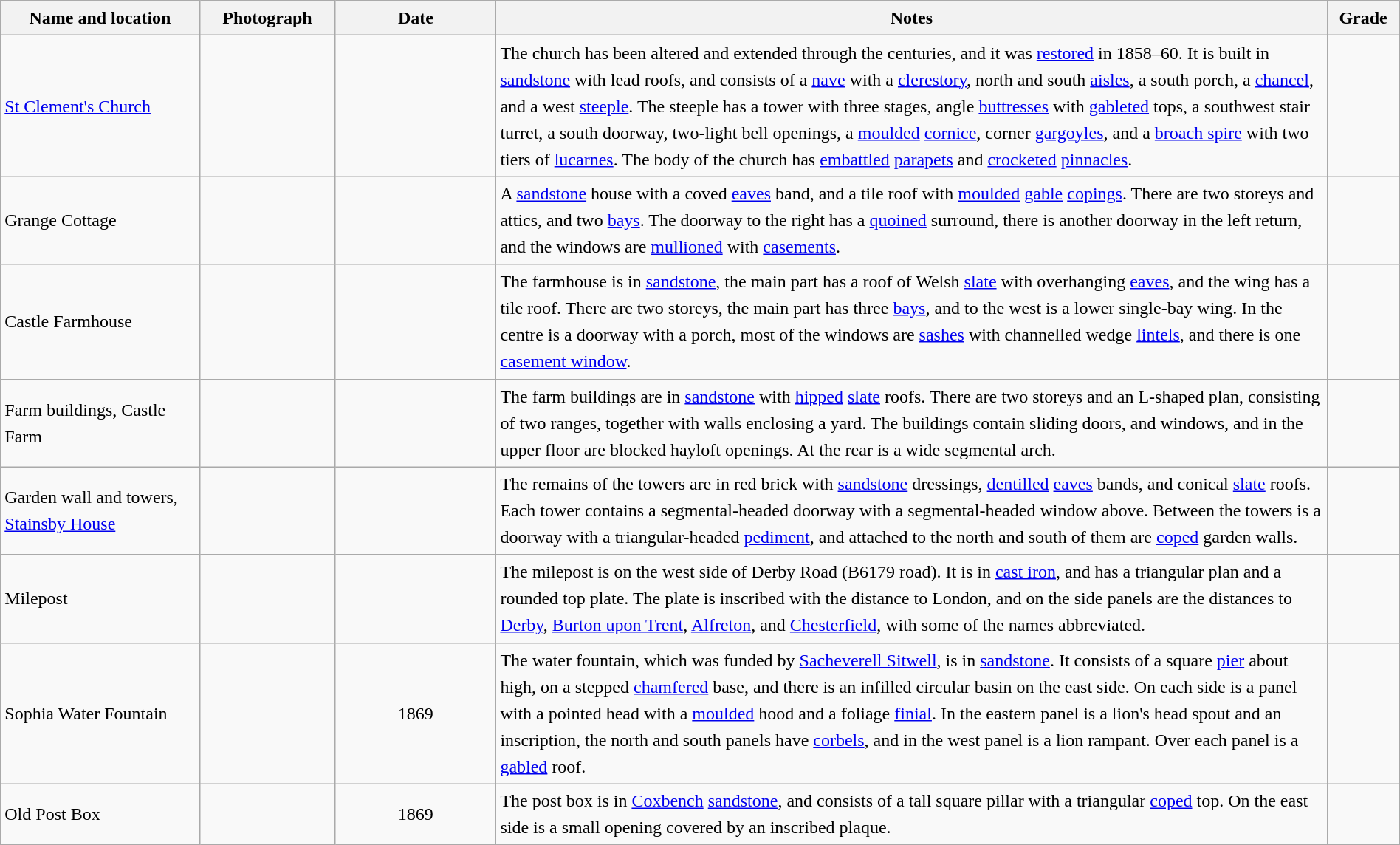<table class="wikitable sortable plainrowheaders" style="width:100%; border:0; text-align:left; line-height:150%;">
<tr>
<th scope="col"  style="width:150px">Name and location</th>
<th scope="col"  style="width:100px" class="unsortable">Photograph</th>
<th scope="col"  style="width:120px">Date</th>
<th scope="col"  style="width:650px" class="unsortable">Notes</th>
<th scope="col"  style="width:50px">Grade</th>
</tr>
<tr>
<td><a href='#'>St Clement's Church</a><br><small></small></td>
<td></td>
<td align="center"></td>
<td>The church has been altered and extended through the centuries, and it was <a href='#'>restored</a> in 1858–60.  It is built in <a href='#'>sandstone</a> with lead roofs, and consists of a <a href='#'>nave</a> with a <a href='#'>clerestory</a>, north and south <a href='#'>aisles</a>, a south porch, a <a href='#'>chancel</a>, and a west <a href='#'>steeple</a>.  The steeple has a tower with three stages, angle <a href='#'>buttresses</a> with <a href='#'>gableted</a> tops, a southwest stair turret, a south doorway, two-light bell openings, a <a href='#'>moulded</a> <a href='#'>cornice</a>, corner <a href='#'>gargoyles</a>, and a <a href='#'>broach spire</a> with two tiers of <a href='#'>lucarnes</a>.  The body of the church has <a href='#'>embattled</a> <a href='#'>parapets</a> and <a href='#'>crocketed</a> <a href='#'>pinnacles</a>.</td>
<td align="center" ></td>
</tr>
<tr>
<td>Grange Cottage<br><small></small></td>
<td></td>
<td align="center"></td>
<td>A <a href='#'>sandstone</a> house with a coved <a href='#'>eaves</a> band, and a tile roof with <a href='#'>moulded</a> <a href='#'>gable</a> <a href='#'>copings</a>.  There are two storeys and attics, and two <a href='#'>bays</a>.  The doorway to the right has a <a href='#'>quoined</a> surround, there is another doorway in the left return, and the windows are <a href='#'>mullioned</a> with <a href='#'>casements</a>.</td>
<td align="center" ></td>
</tr>
<tr>
<td>Castle Farmhouse<br><small></small></td>
<td></td>
<td align="center"></td>
<td>The farmhouse is in <a href='#'>sandstone</a>, the main part has a roof of Welsh <a href='#'>slate</a> with overhanging <a href='#'>eaves</a>, and the wing has a tile roof.  There are two storeys, the main part has three <a href='#'>bays</a>, and to the west is a lower single-bay wing.  In the centre is a doorway with a porch, most of the windows are <a href='#'>sashes</a> with channelled wedge <a href='#'>lintels</a>, and there is one <a href='#'>casement window</a>.</td>
<td align="center" ></td>
</tr>
<tr>
<td>Farm buildings, Castle Farm<br><small></small></td>
<td></td>
<td align="center"></td>
<td>The farm buildings are in <a href='#'>sandstone</a> with <a href='#'>hipped</a> <a href='#'>slate</a> roofs.  There are two storeys and an L-shaped plan, consisting of two ranges, together with walls enclosing a yard.  The buildings contain sliding doors, and windows, and in the upper floor are blocked hayloft openings.  At the rear is a wide segmental arch.</td>
<td align="center" ></td>
</tr>
<tr>
<td>Garden wall and towers,<br><a href='#'>Stainsby House</a><br><small></small></td>
<td></td>
<td align="center"></td>
<td>The remains of the towers are in red brick with <a href='#'>sandstone</a> dressings, <a href='#'>dentilled</a> <a href='#'>eaves</a> bands, and conical <a href='#'>slate</a> roofs.  Each tower contains a segmental-headed doorway with a segmental-headed window above.  Between the towers is a doorway with a triangular-headed <a href='#'>pediment</a>, and attached to the north and south of them are <a href='#'>coped</a> garden walls.</td>
<td align="center" ></td>
</tr>
<tr>
<td>Milepost<br><small></small></td>
<td></td>
<td align="center"></td>
<td>The milepost is on the west side of Derby Road (B6179 road).  It is in <a href='#'>cast iron</a>, and has a triangular plan and a rounded top plate.  The plate is inscribed with the distance to London, and on the side panels are the distances to <a href='#'>Derby</a>, <a href='#'>Burton upon Trent</a>, <a href='#'>Alfreton</a>, and <a href='#'>Chesterfield</a>, with some of the names abbreviated.</td>
<td align="center" ></td>
</tr>
<tr>
<td>Sophia Water Fountain<br><small></small></td>
<td></td>
<td align="center">1869</td>
<td>The water fountain, which was funded by <a href='#'>Sacheverell Sitwell</a>, is in <a href='#'>sandstone</a>.  It consists of a square <a href='#'>pier</a> about  high, on a stepped <a href='#'>chamfered</a> base, and there is an infilled circular basin on the east side.  On each side is a panel with a pointed head with a <a href='#'>moulded</a> hood and a foliage <a href='#'>finial</a>.  In the eastern panel is a lion's head spout and an inscription, the north and south panels have <a href='#'>corbels</a>, and in the west panel is a lion rampant.  Over each panel is a <a href='#'>gabled</a> roof.</td>
<td align="center" ></td>
</tr>
<tr>
<td>Old Post Box<br><small></small></td>
<td></td>
<td align="center">1869</td>
<td>The post box is in <a href='#'>Coxbench</a> <a href='#'>sandstone</a>, and consists of a tall square pillar with a triangular <a href='#'>coped</a> top.  On the east side is a small opening covered by an inscribed plaque.</td>
<td align="center" ></td>
</tr>
<tr>
</tr>
</table>
